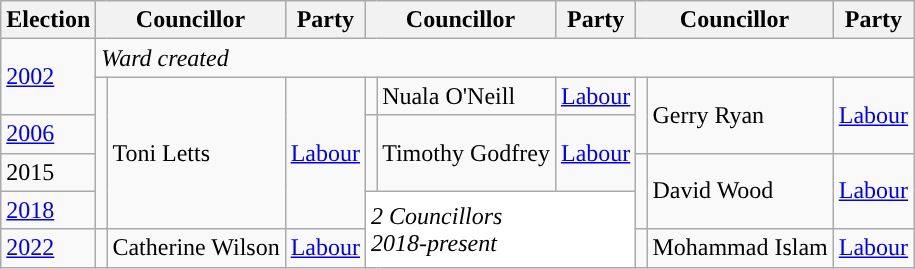<table class="wikitable">
<tr>
<th>Election</th>
<th colspan="2">Councillor</th>
<th>Party</th>
<th colspan="2">Councillor</th>
<th>Party</th>
<th colspan="2">Councillor</th>
<th>Party</th>
</tr>
<tr>
<td rowspan="2"><a href='#'>2002</a></td>
<td colspan="12"><em>Ward created</em></td>
</tr>
<tr>
<td rowspan="4" style="background-color: "></td>
<td rowspan="4">Toni Letts</td>
<td rowspan="4"><a href='#'>Labour</a></td>
<td style="background-color: "></td>
<td>Nuala O'Neill</td>
<td><a href='#'>Labour</a></td>
<td rowspan="2" style="background-color: "></td>
<td rowspan="2">Gerry Ryan</td>
<td rowspan="2"><a href='#'>Labour</a></td>
</tr>
<tr>
<td><a href='#'>2006</a></td>
<td rowspan="2" style="background-color: "></td>
<td rowspan="2">Timothy Godfrey</td>
<td rowspan="2"><a href='#'>Labour</a></td>
</tr>
<tr>
<td>2015</td>
<td rowspan="2" style="background-color: "></td>
<td rowspan="2">David Wood</td>
<td rowspan="2"><a href='#'>Labour</a></td>
</tr>
<tr>
<td><a href='#'>2018</a></td>
<td rowspan="2" colspan="3" style="background-color:#FFFFFF"><em>2 Councillors<br>2018-present</em></td>
</tr>
<tr>
<td><a href='#'>2022</a></td>
<td style="background-color: "></td>
<td>Catherine Wilson</td>
<td><a href='#'>Labour</a></td>
<td style="background-color: "></td>
<td>Mohammad Islam</td>
<td><a href='#'>Labour</a></td>
</tr>
</table>
